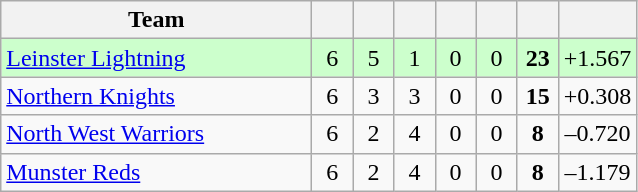<table class="wikitable" style="text-align:center">
<tr>
<th style="width:200px">Team</th>
<th width="20"></th>
<th width="20"></th>
<th width="20"></th>
<th width="20"></th>
<th width="20"></th>
<th width="20"></th>
<th width="20"></th>
</tr>
<tr bgcolor="#ccffcc">
<td style="text-align:left;"><a href='#'>Leinster Lightning</a></td>
<td>6</td>
<td>5</td>
<td>1</td>
<td>0</td>
<td>0</td>
<td><strong>23</strong></td>
<td>+1.567</td>
</tr>
<tr>
<td style="text-align:left;"><a href='#'>Northern Knights</a></td>
<td>6</td>
<td>3</td>
<td>3</td>
<td>0</td>
<td>0</td>
<td><strong>15</strong></td>
<td>+0.308</td>
</tr>
<tr>
<td style="text-align:left;"><a href='#'>North West Warriors</a></td>
<td>6</td>
<td>2</td>
<td>4</td>
<td>0</td>
<td>0</td>
<td><strong>8</strong></td>
<td>–0.720</td>
</tr>
<tr>
<td style="text-align:left;"><a href='#'>Munster Reds</a></td>
<td>6</td>
<td>2</td>
<td>4</td>
<td>0</td>
<td>0</td>
<td><strong>8</strong></td>
<td>–1.179</td>
</tr>
</table>
